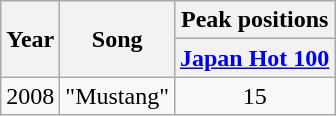<table class="wikitable">
<tr>
<th rowspan="2">Year</th>
<th rowspan="2">Song</th>
<th align="center">Peak positions</th>
</tr>
<tr>
<th align="center"><a href='#'>Japan Hot 100</a></th>
</tr>
<tr>
<td>2008</td>
<td>"Mustang"</td>
<td align="center">15</td>
</tr>
</table>
